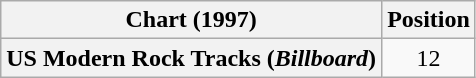<table class="wikitable plainrowheaders" style="text-align:center">
<tr>
<th>Chart (1997)</th>
<th>Position</th>
</tr>
<tr>
<th scope="row">US Modern Rock Tracks (<em>Billboard</em>)</th>
<td>12</td>
</tr>
</table>
